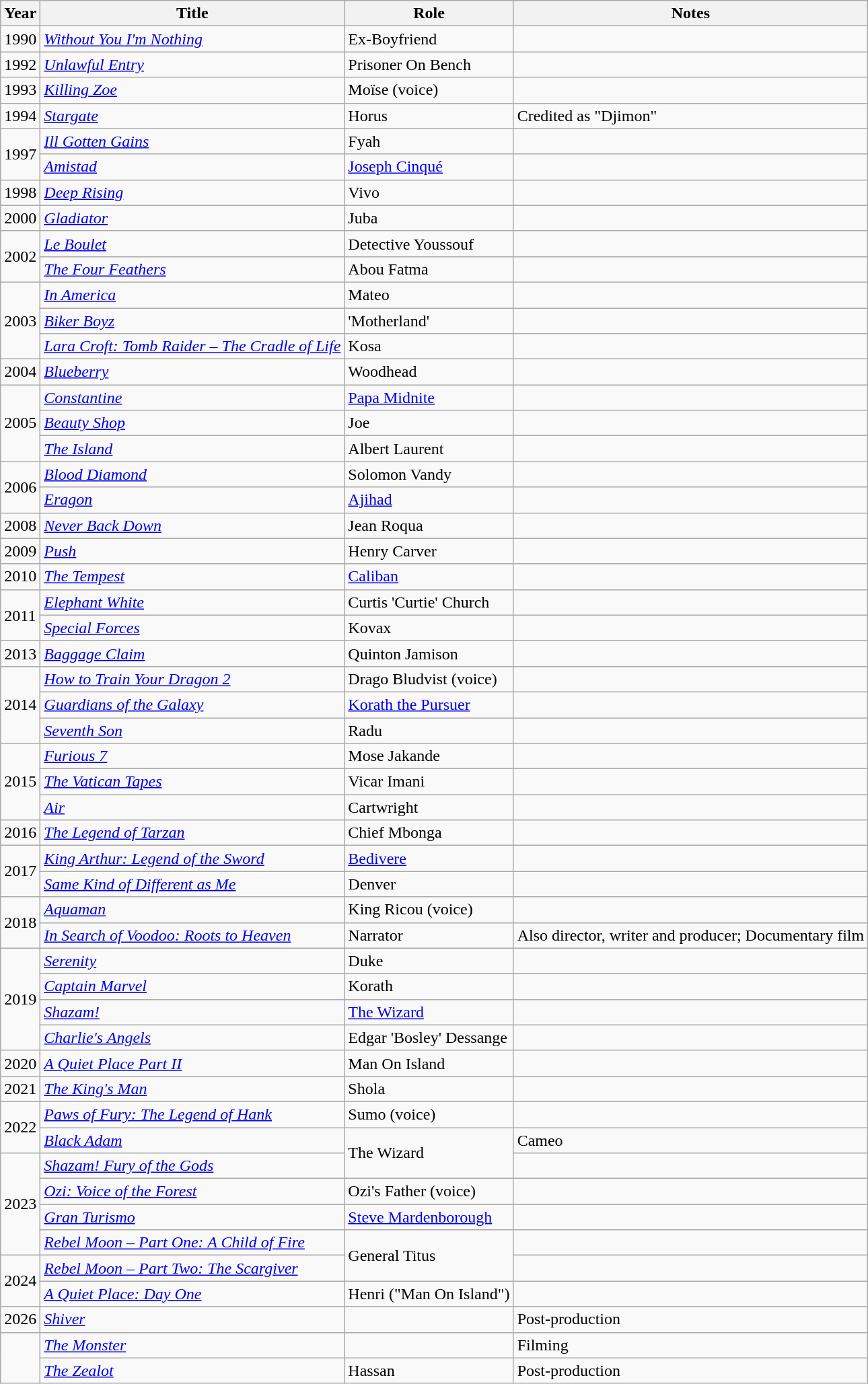<table class="wikitable sortable">
<tr>
<th>Year</th>
<th>Title</th>
<th>Role</th>
<th class="unsortable">Notes</th>
</tr>
<tr>
<td>1990</td>
<td><em><a href='#'>Without You I'm Nothing</a></em></td>
<td>Ex-Boyfriend</td>
<td></td>
</tr>
<tr>
<td>1992</td>
<td><em><a href='#'>Unlawful Entry</a></em></td>
<td>Prisoner On Bench</td>
<td></td>
</tr>
<tr>
<td>1993</td>
<td><em><a href='#'>Killing Zoe</a></em></td>
<td>Moïse (voice)</td>
<td></td>
</tr>
<tr>
<td>1994</td>
<td><em><a href='#'>Stargate</a></em></td>
<td>Horus</td>
<td>Credited as "Djimon"</td>
</tr>
<tr>
<td rowspan=2>1997</td>
<td><em><a href='#'>Ill Gotten Gains</a></em></td>
<td>Fyah</td>
<td></td>
</tr>
<tr>
<td><em><a href='#'>Amistad</a></em></td>
<td><a href='#'>Joseph Cinqué</a></td>
<td></td>
</tr>
<tr>
<td>1998</td>
<td><em><a href='#'>Deep Rising</a></em></td>
<td>Vivo</td>
<td></td>
</tr>
<tr>
<td>2000</td>
<td><em><a href='#'>Gladiator</a></em></td>
<td>Juba</td>
<td></td>
</tr>
<tr>
<td rowspan=2>2002</td>
<td><em><a href='#'>Le Boulet</a></em></td>
<td>Detective Youssouf</td>
<td></td>
</tr>
<tr>
<td><em><a href='#'>The Four Feathers</a></em></td>
<td>Abou Fatma</td>
<td></td>
</tr>
<tr>
<td rowspan=3>2003</td>
<td><em><a href='#'>In America</a></em></td>
<td>Mateo</td>
<td></td>
</tr>
<tr>
<td><em><a href='#'>Biker Boyz</a></em></td>
<td>'Motherland'</td>
<td></td>
</tr>
<tr>
<td><em><a href='#'>Lara Croft: Tomb Raider – The Cradle of Life</a></em></td>
<td>Kosa</td>
<td></td>
</tr>
<tr>
<td>2004</td>
<td><em><a href='#'>Blueberry</a></em></td>
<td>Woodhead</td>
<td></td>
</tr>
<tr>
<td rowspan=3>2005</td>
<td><em><a href='#'>Constantine</a></em></td>
<td><a href='#'>Papa Midnite</a></td>
<td></td>
</tr>
<tr>
<td><em><a href='#'>Beauty Shop</a></em></td>
<td>Joe</td>
<td></td>
</tr>
<tr>
<td><em><a href='#'>The Island</a></em></td>
<td>Albert Laurent</td>
<td></td>
</tr>
<tr>
<td rowspan=2>2006</td>
<td><em><a href='#'>Blood Diamond</a></em></td>
<td>Solomon Vandy</td>
<td></td>
</tr>
<tr>
<td><em><a href='#'>Eragon</a></em></td>
<td><a href='#'>Ajihad</a></td>
<td></td>
</tr>
<tr>
<td>2008</td>
<td><em><a href='#'>Never Back Down</a></em></td>
<td>Jean Roqua</td>
<td></td>
</tr>
<tr>
<td>2009</td>
<td><em><a href='#'>Push</a></em></td>
<td>Henry Carver</td>
<td></td>
</tr>
<tr>
<td>2010</td>
<td><em><a href='#'>The Tempest</a></em></td>
<td><a href='#'>Caliban</a></td>
<td></td>
</tr>
<tr>
<td rowspan=2>2011</td>
<td><em><a href='#'>Elephant White</a></em></td>
<td>Curtis 'Curtie' Church</td>
<td></td>
</tr>
<tr>
<td><em><a href='#'>Special Forces</a></em></td>
<td>Kovax</td>
<td></td>
</tr>
<tr>
<td>2013</td>
<td><em><a href='#'>Baggage Claim</a></em></td>
<td>Quinton Jamison</td>
<td></td>
</tr>
<tr>
<td rowspan=3>2014</td>
<td><em><a href='#'>How to Train Your Dragon 2</a></em></td>
<td>Drago Bludvist (voice)</td>
<td></td>
</tr>
<tr>
<td><em><a href='#'>Guardians of the Galaxy</a></em></td>
<td><a href='#'>Korath the Pursuer</a></td>
<td></td>
</tr>
<tr>
<td><em><a href='#'>Seventh Son</a></em></td>
<td>Radu</td>
<td></td>
</tr>
<tr>
<td rowspan=3>2015</td>
<td><em><a href='#'>Furious 7</a></em></td>
<td>Mose Jakande</td>
<td></td>
</tr>
<tr>
<td><em><a href='#'>The Vatican Tapes</a></em></td>
<td>Vicar Imani</td>
<td></td>
</tr>
<tr>
<td><em><a href='#'>Air</a></em></td>
<td>Cartwright</td>
<td></td>
</tr>
<tr>
<td>2016</td>
<td><em><a href='#'>The Legend of Tarzan</a></em></td>
<td>Chief Mbonga</td>
<td></td>
</tr>
<tr>
<td rowspan=2>2017</td>
<td><em><a href='#'>King Arthur: Legend of the Sword</a></em></td>
<td><a href='#'>Bedivere</a></td>
<td></td>
</tr>
<tr>
<td><em><a href='#'>Same Kind of Different as Me</a></em></td>
<td>Denver</td>
<td></td>
</tr>
<tr>
<td rowspan=2>2018</td>
<td><em><a href='#'>Aquaman</a></em></td>
<td>King Ricou (voice)</td>
<td></td>
</tr>
<tr>
<td><em><a href='#'>In Search of Voodoo: Roots to Heaven</a></em></td>
<td>Narrator</td>
<td>Also director, writer and producer; Documentary film</td>
</tr>
<tr>
<td rowspan=4>2019</td>
<td><em><a href='#'>Serenity</a></em></td>
<td>Duke</td>
<td></td>
</tr>
<tr>
<td><em><a href='#'>Captain Marvel</a></em></td>
<td>Korath</td>
<td></td>
</tr>
<tr>
<td><em><a href='#'>Shazam!</a></em></td>
<td><a href='#'>The Wizard</a></td>
<td></td>
</tr>
<tr>
<td><em><a href='#'>Charlie's Angels</a></em></td>
<td>Edgar 'Bosley' Dessange</td>
<td></td>
</tr>
<tr>
<td rowspan="1">2020</td>
<td><em><a href='#'>A Quiet Place Part II</a></em></td>
<td>Man On Island</td>
<td></td>
</tr>
<tr>
<td rowspwan="1">2021</td>
<td><em><a href='#'>The King's Man</a></em></td>
<td>Shola</td>
<td></td>
</tr>
<tr>
<td rowspan="2">2022</td>
<td><em><a href='#'>Paws of Fury: The Legend of Hank</a></em></td>
<td>Sumo (voice)</td>
<td></td>
</tr>
<tr>
<td><em><a href='#'>Black Adam</a></em></td>
<td rowspan="2">The Wizard</td>
<td>Cameo</td>
</tr>
<tr>
<td rowspan="4">2023</td>
<td><em><a href='#'>Shazam! Fury of the Gods</a></em></td>
<td></td>
</tr>
<tr>
<td><em><a href='#'>Ozi: Voice of the Forest</a></em></td>
<td>Ozi's Father (voice)</td>
<td></td>
</tr>
<tr>
<td><em><a href='#'>Gran Turismo</a></em></td>
<td><a href='#'>Steve Mardenborough</a></td>
<td></td>
</tr>
<tr>
<td><em><a href='#'>Rebel Moon – Part One: A Child of Fire</a></em></td>
<td rowspan=2>General Titus</td>
<td></td>
</tr>
<tr>
<td rowspan="2">2024</td>
<td><em><a href='#'>Rebel Moon – Part Two: The Scargiver</a></em></td>
<td></td>
</tr>
<tr>
<td><em><a href='#'>A Quiet Place: Day One</a></em></td>
<td>Henri ("Man On Island")</td>
<td></td>
</tr>
<tr>
<td>2026</td>
<td><em><a href='#'>Shiver</a></em></td>
<td></td>
<td>Post-production</td>
</tr>
<tr>
<td rowspan="2"></td>
<td><em><a href='#'>The Monster</a></em></td>
<td></td>
<td>Filming</td>
</tr>
<tr>
<td><em><a href='#'>The Zealot</a></em></td>
<td>Hassan</td>
<td>Post-production</td>
</tr>
</table>
